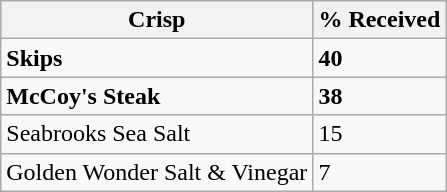<table class="wikitable">
<tr>
<th>Crisp</th>
<th>% Received</th>
</tr>
<tr>
<td><strong>Skips</strong></td>
<td><strong>40</strong></td>
</tr>
<tr>
<td><strong>McCoy's Steak</strong></td>
<td><strong>38</strong></td>
</tr>
<tr>
<td>Seabrooks Sea Salt</td>
<td>15</td>
</tr>
<tr>
<td>Golden Wonder Salt & Vinegar</td>
<td>7</td>
</tr>
</table>
